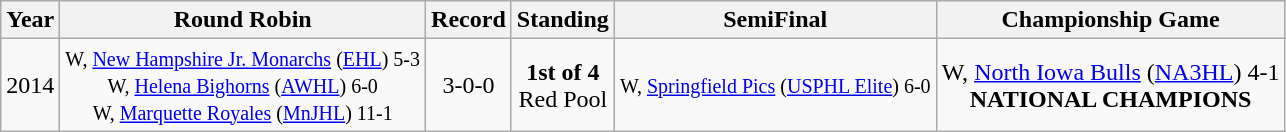<table class="wikitable">
<tr>
<th>Year</th>
<th>Round Robin</th>
<th>Record</th>
<th>Standing</th>
<th>SemiFinal</th>
<th>Championship Game</th>
</tr>
<tr align=center>
<td>2014</td>
<td><small>W, <a href='#'>New Hampshire Jr. Monarchs</a> (<a href='#'>EHL</a>) 5-3<br>W, <a href='#'>Helena Bighorns</a> (<a href='#'>AWHL</a>) 6-0<br>W, <a href='#'>Marquette Royales</a> (<a href='#'>MnJHL</a>) 11-1</small></td>
<td>3-0-0</td>
<td><strong>1st of 4</strong><br>Red Pool</td>
<td><small>W, <a href='#'>Springfield Pics</a> (<a href='#'>USPHL Elite</a>) 6-0</small></td>
<td>W, <a href='#'>North Iowa Bulls</a> (<a href='#'>NA3HL</a>) 4-1<br><strong>NATIONAL CHAMPIONS</strong></td>
</tr>
</table>
